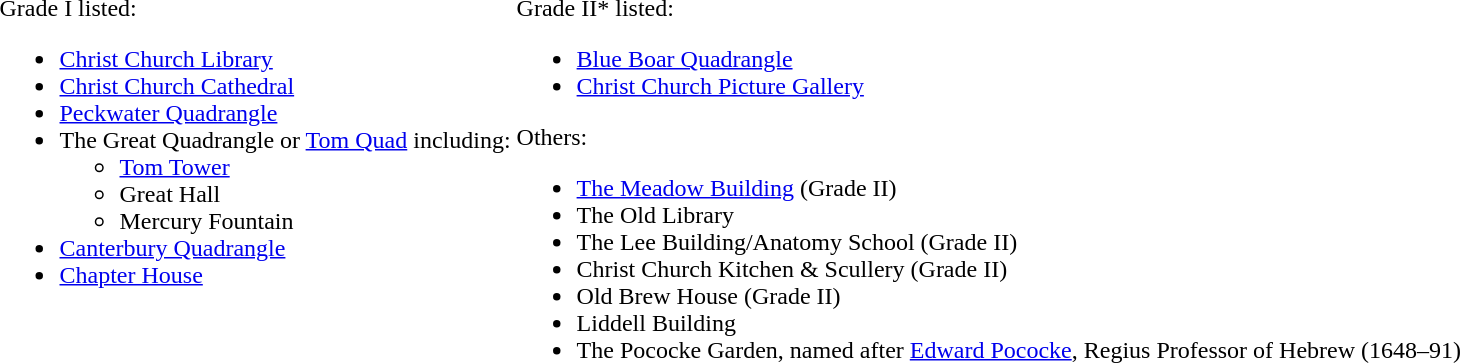<table>
<tr>
<td valign=top><br>Grade I listed:<ul><li><a href='#'>Christ Church Library</a></li><li><a href='#'>Christ Church Cathedral</a></li><li><a href='#'>Peckwater Quadrangle</a></li><li>The Great Quadrangle or <a href='#'>Tom Quad</a> including:<ul><li><a href='#'>Tom Tower</a></li><li>Great Hall</li><li>Mercury Fountain</li></ul></li><li><a href='#'>Canterbury Quadrangle</a></li><li><a href='#'>Chapter House</a></li></ul></td>
<td valign-top><br>Grade II* listed:<ul><li><a href='#'>Blue Boar Quadrangle</a></li><li><a href='#'>Christ Church Picture Gallery</a></li></ul>Others:<ul><li><a href='#'>The Meadow Building</a> (Grade II)</li><li>The Old Library</li><li>The Lee Building/Anatomy School (Grade II)</li><li>Christ Church Kitchen & Scullery (Grade II)</li><li>Old Brew House (Grade II)</li><li>Liddell Building</li><li>The Pococke Garden, named after <a href='#'>Edward Pococke</a>, Regius Professor of Hebrew (1648–91)</li></ul></td>
</tr>
</table>
